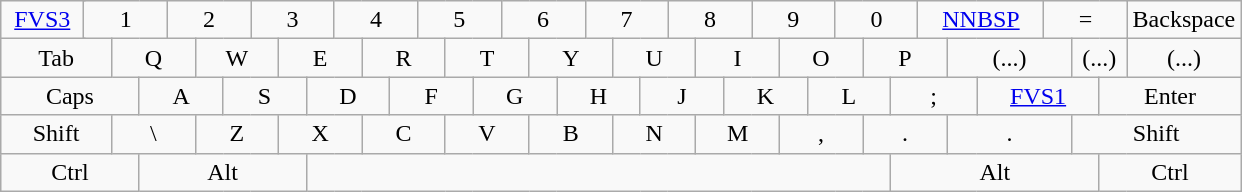<table class="wikitable" style="text-align: center">
<tr>
<td colspan="3" style="min-width: 3em"><a href='#'>FVS3</a></td>
<td colspan="3" style="min-width: 3em">1<br></td>
<td colspan="3" style="min-width: 3em">2<br></td>
<td colspan="3" style="min-width: 3em">3<br></td>
<td colspan="3" style="min-width: 3em">4<br></td>
<td colspan="3" style="min-width: 3em">5<br></td>
<td colspan="3" style="min-width: 3em">6<br></td>
<td colspan="3" style="min-width: 3em">7<br></td>
<td colspan="3" style="min-width: 3em">8<br></td>
<td colspan="3" style="min-width: 3em">9<br></td>
<td colspan="3" style="min-width: 3em">0<br></td>
<td colspan="3" style="min-width: 3em"><a href='#'>NNBSP</a></td>
<td colspan="3" style="min-width: 3em">=</td>
<td colspan="4">Backspace</td>
</tr>
<tr>
<td colspan="4">Tab</td>
<td colspan="3">Q<br> <em></em></td>
<td colspan="3">W<br> <em></em></td>
<td colspan="3">E<br> <em></em></td>
<td colspan="3">R<br> <em></em></td>
<td colspan="3">T<br> <em></em></td>
<td colspan="3">Y<br> <em></em></td>
<td colspan="3">U<br> <em></em></td>
<td colspan="3">I<br> <em></em></td>
<td colspan="3">O<br> <em></em></td>
<td colspan="3">P<br> <em></em></td>
<td colspan="3">(...)<br></td>
<td colspan="3">(...)<br></td>
<td colspan="3">(...)<br></td>
</tr>
<tr>
<td colspan="5">Caps</td>
<td colspan="3">A<br> <em></em></td>
<td colspan="3">S<br> <em></em></td>
<td colspan="3">D<br> <em></em></td>
<td colspan="3">F<br> <em></em></td>
<td colspan="3">G<br> <em></em></td>
<td colspan="3">H<br> <em></em></td>
<td colspan="3">J<br> <em></em></td>
<td colspan="3">K<br> <em></em></td>
<td colspan="3">L<br> <em></em></td>
<td colspan="3">;<br></td>
<td colspan="3"><a href='#'>FVS1</a></td>
<td colspan="5">Enter</td>
</tr>
<tr>
<td colspan="4">Shift</td>
<td colspan="3">\</td>
<td colspan="3">Z<br> <em></em></td>
<td colspan="3">X<br> <em></em></td>
<td colspan="3">C<br> <em></em></td>
<td colspan="3">V<br> <em></em></td>
<td colspan="3">B<br> <em></em></td>
<td colspan="3">N<br> <em></em></td>
<td colspan="3">M<br> <em></em></td>
<td colspan="3">,<br></td>
<td colspan="3">.<br></td>
<td colspan="3">.</td>
<td colspan="6">Shift</td>
</tr>
<tr>
<td colspan="5">Ctrl</td>
<td colspan="6">Alt</td>
<td colspan="21"></td>
<td colspan="6">Alt</td>
<td colspan="5">Ctrl</td>
</tr>
</table>
